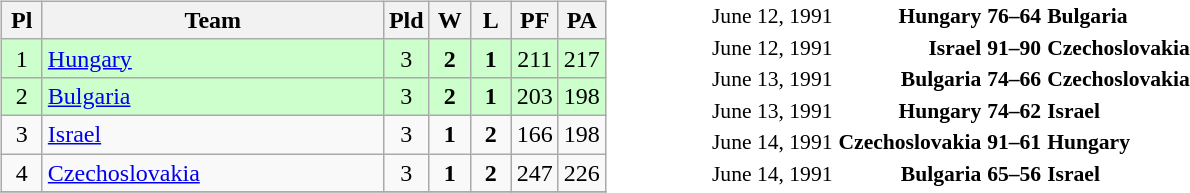<table>
<tr>
<td width="50%"><br><table class="wikitable" style="text-align: center;">
<tr>
<th width=20>Pl</th>
<th width=220>Team</th>
<th width=20>Pld</th>
<th width=20>W</th>
<th width=20>L</th>
<th width=20>PF</th>
<th width=20>PA</th>
</tr>
<tr bgcolor=ccffcc>
<td>1</td>
<td align="left"> <a href='#'>Hungary</a></td>
<td>3</td>
<td><strong>2</strong></td>
<td><strong>1</strong></td>
<td>211</td>
<td>217</td>
</tr>
<tr bgcolor=ccffcc>
<td>2</td>
<td align="left"> <a href='#'>Bulgaria</a></td>
<td>3</td>
<td><strong>2</strong></td>
<td><strong>1</strong></td>
<td>203</td>
<td>198</td>
</tr>
<tr>
<td>3</td>
<td align="left"> <a href='#'>Israel</a></td>
<td>3</td>
<td><strong>1</strong></td>
<td><strong>2</strong></td>
<td>166</td>
<td>198</td>
</tr>
<tr>
<td>4</td>
<td align="left"> <a href='#'>Czechoslovakia</a></td>
<td>3</td>
<td><strong>1</strong></td>
<td><strong>2</strong></td>
<td>247</td>
<td>226</td>
</tr>
<tr>
</tr>
</table>
</td>
<td><br><table style="font-size:90%; margin: 0 auto;">
<tr>
<td>June 12, 1991</td>
<td align="right"><strong>Hungary</strong> </td>
<td align="center"><strong>76–64</strong></td>
<td><strong> Bulgaria</strong></td>
</tr>
<tr>
<td>June 12, 1991</td>
<td align="right"><strong>Israel</strong> </td>
<td align="center"><strong>91–90</strong></td>
<td><strong> Czechoslovakia</strong></td>
</tr>
<tr>
<td>June 13, 1991</td>
<td align="right"><strong>Bulgaria</strong> </td>
<td align="center"><strong>74–66</strong></td>
<td><strong> Czechoslovakia</strong></td>
</tr>
<tr>
<td>June 13, 1991</td>
<td align="right"><strong>Hungary</strong> </td>
<td align="center"><strong>74–62</strong></td>
<td><strong> Israel</strong></td>
</tr>
<tr>
<td>June 14, 1991</td>
<td align="right"><strong>Czechoslovakia</strong> </td>
<td align="center"><strong>91–61</strong></td>
<td><strong> Hungary</strong></td>
</tr>
<tr>
<td>June 14, 1991</td>
<td align="right"><strong>Bulgaria</strong> </td>
<td align="center"><strong>65–56</strong></td>
<td><strong> Israel</strong></td>
</tr>
<tr>
</tr>
</table>
</td>
</tr>
</table>
